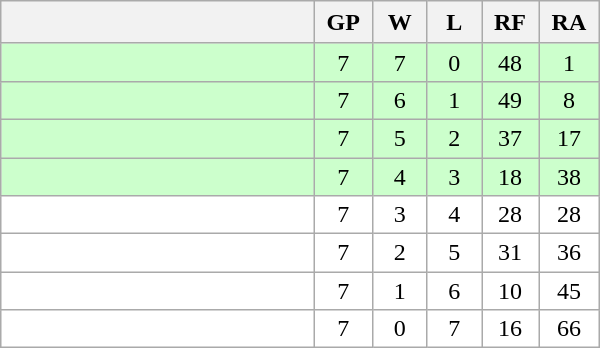<table class="wikitable" width="400" style="text-align:center;">
<tr>
<th bgcolor="#efefef" width="150">　</th>
<th bgcolor="#efefef" width="20">GP</th>
<th bgcolor="#efefef" width="20">W</th>
<th bgcolor="#efefef" width="20">L</th>
<th bgcolor="#efefef" width="20">RF</th>
<th bgcolor="#efefef" width="20">RA</th>
</tr>
<tr align=center bgcolor="#ccffcc">
<td align=left></td>
<td>7</td>
<td>7</td>
<td>0</td>
<td>48</td>
<td>1</td>
</tr>
<tr align=center bgcolor="#ccffcc">
<td align=left></td>
<td>7</td>
<td>6</td>
<td>1</td>
<td>49</td>
<td>8</td>
</tr>
<tr align=center bgcolor="#ccffcc">
<td align=left></td>
<td>7</td>
<td>5</td>
<td>2</td>
<td>37</td>
<td>17</td>
</tr>
<tr align=center bgcolor="#ccffcc">
<td align=left></td>
<td>7</td>
<td>4</td>
<td>3</td>
<td>18</td>
<td>38</td>
</tr>
<tr align=center bgcolor="#ffffff">
<td align=left></td>
<td>7</td>
<td>3</td>
<td>4</td>
<td>28</td>
<td>28</td>
</tr>
<tr align=center bgcolor="#ffffff">
<td align=left></td>
<td>7</td>
<td>2</td>
<td>5</td>
<td>31</td>
<td>36</td>
</tr>
<tr align=center bgcolor="#ffffff">
<td align=left></td>
<td>7</td>
<td>1</td>
<td>6</td>
<td>10</td>
<td>45</td>
</tr>
<tr align=center bgcolor="#ffffff">
<td align=left></td>
<td>7</td>
<td>0</td>
<td>7</td>
<td>16</td>
<td>66</td>
</tr>
</table>
